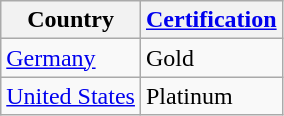<table class="wikitable">
<tr>
<th scope="col">Country</th>
<th scope="col"><a href='#'>Certification</a></th>
</tr>
<tr>
<td><a href='#'>Germany</a></td>
<td>Gold</td>
</tr>
<tr>
<td><a href='#'>United States</a></td>
<td>Platinum</td>
</tr>
</table>
